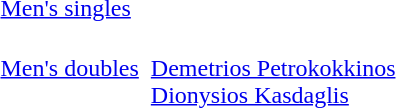<table>
<tr>
<td rowspan=2><a href='#'>Men's singles</a></td>
<td rowspan=2></td>
<td rowspan=2></td>
<td></td>
</tr>
<tr>
<td></td>
</tr>
<tr>
<td><a href='#'>Men's doubles</a></td>
<td><br><br></td>
<td><br><a href='#'>Demetrios Petrokokkinos</a><br><a href='#'>Dionysios Kasdaglis</a></td>
<td><br><br></td>
</tr>
</table>
